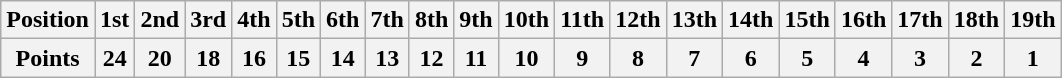<table class="wikitable" style="text-align:center">
<tr>
<th>Position</th>
<th>1st</th>
<th>2nd</th>
<th>3rd</th>
<th>4th</th>
<th>5th</th>
<th>6th</th>
<th>7th</th>
<th>8th</th>
<th>9th</th>
<th>10th</th>
<th>11th</th>
<th>12th</th>
<th>13th</th>
<th>14th</th>
<th>15th</th>
<th>16th</th>
<th>17th</th>
<th>18th</th>
<th>19th</th>
</tr>
<tr>
<th>Points</th>
<th>24</th>
<th>20</th>
<th>18</th>
<th>16</th>
<th>15</th>
<th>14</th>
<th>13</th>
<th>12</th>
<th>11</th>
<th>10</th>
<th>9</th>
<th>8</th>
<th>7</th>
<th>6</th>
<th>5</th>
<th>4</th>
<th>3</th>
<th>2</th>
<th>1</th>
</tr>
</table>
